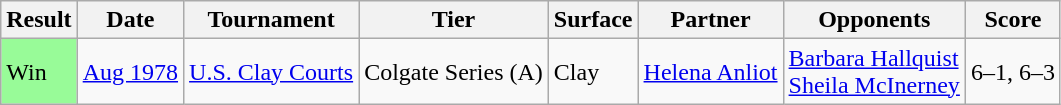<table class="sortable wikitable">
<tr>
<th>Result</th>
<th>Date</th>
<th>Tournament</th>
<th>Tier</th>
<th>Surface</th>
<th>Partner</th>
<th>Opponents</th>
<th class="unsortable">Score</th>
</tr>
<tr>
<td style="background:#98FB98;">Win</td>
<td><a href='#'>Aug 1978</a></td>
<td><a href='#'>U.S. Clay Courts</a></td>
<td>Colgate Series (A)</td>
<td>Clay</td>
<td> <a href='#'>Helena Anliot</a></td>
<td> <a href='#'>Barbara Hallquist</a> <br>  <a href='#'>Sheila McInerney</a></td>
<td>6–1, 6–3</td>
</tr>
</table>
